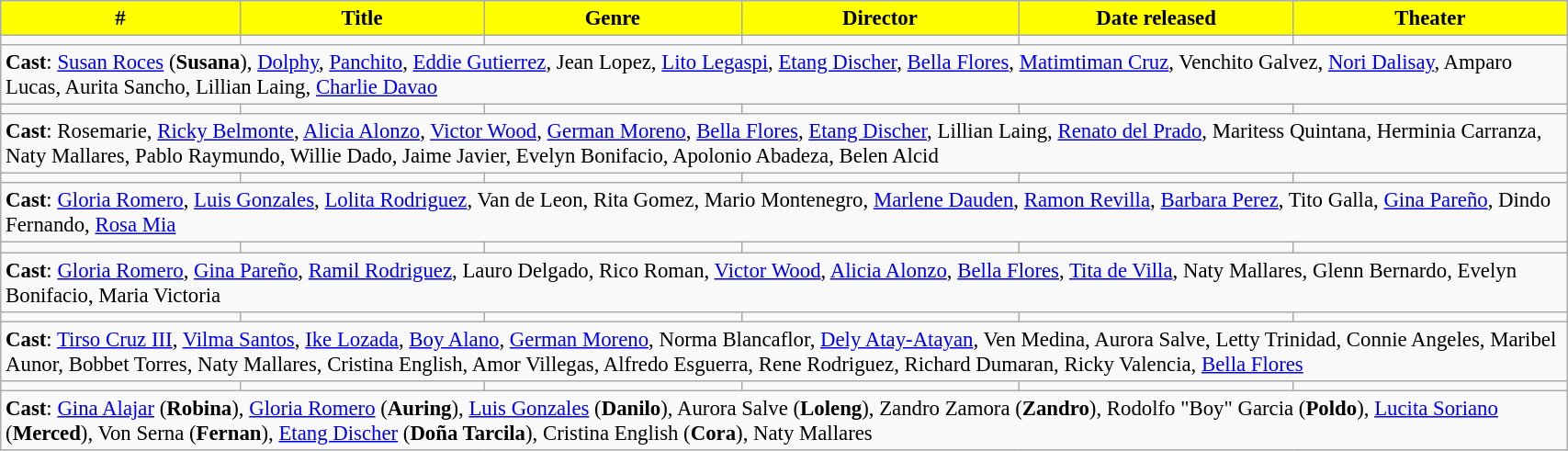<table class="wikitable"  style="width: 90%; font-size: 95%;">
<tr>
<th style="background:#FFFF00;" width="3%;">#</th>
<th style="background:#FFFF00;" width="3%;">Title</th>
<th style="background:#FFFF00;" width="3%;">Genre</th>
<th style="background:#FFFF00;" width="3%;">Director</th>
<th style="background:#FFFF00;" width="3%;">Date released</th>
<th style="background:#FFFF00;" width="3%;">Theater</th>
</tr>
<tr>
<td></td>
<td></td>
<td></td>
<td></td>
<td></td>
<td></td>
</tr>
<tr>
<td colspan="6"><strong>Cast</strong>: <a href='#'>Susan Roces</a> (<strong>Susana</strong>), <a href='#'>Dolphy</a>, <a href='#'>Panchito</a>, <a href='#'>Eddie Gutierrez</a>, Jean Lopez, <a href='#'>Lito Legaspi</a>, <a href='#'>Etang Discher</a>, <a href='#'>Bella Flores</a>, <a href='#'>Matimtiman Cruz</a>, Venchito Galvez, <a href='#'>Nori Dalisay</a>, Amparo Lucas, Aurita Sancho, Lillian Laing, <a href='#'>Charlie Davao</a></td>
</tr>
<tr>
<td></td>
<td></td>
<td></td>
<td></td>
<td></td>
<td></td>
</tr>
<tr>
<td colspan="6"><strong>Cast</strong>: Rosemarie, <a href='#'>Ricky Belmonte</a>, <a href='#'>Alicia Alonzo</a>, <a href='#'>Victor Wood</a>, <a href='#'>German Moreno</a>, <a href='#'>Bella Flores</a>, <a href='#'>Etang Discher</a>, Lillian Laing, <a href='#'>Renato del Prado</a>, Maritess Quintana, Herminia Carranza, Naty Mallares, Pablo Raymundo, Willie Dado, Jaime Javier, Evelyn Bonifacio, Apolonio Abadeza, Belen Alcid</td>
</tr>
<tr>
<td></td>
<td></td>
<td></td>
<td></td>
<td></td>
<td></td>
</tr>
<tr>
<td colspan="6"><strong>Cast</strong>: <a href='#'>Gloria Romero</a>, <a href='#'>Luis Gonzales</a>, <a href='#'>Lolita Rodriguez</a>, Van de Leon, Rita Gomez, Mario Montenegro, <a href='#'>Marlene Dauden</a>, <a href='#'>Ramon Revilla</a>, <a href='#'>Barbara Perez</a>, Tito Galla, <a href='#'>Gina Pareño</a>, Dindo Fernando, <a href='#'>Rosa Mia</a></td>
</tr>
<tr>
<td></td>
<td></td>
<td></td>
<td></td>
<td></td>
<td></td>
</tr>
<tr>
<td colspan="6"><strong>Cast</strong>: <a href='#'>Gloria Romero</a>, <a href='#'>Gina Pareño</a>, <a href='#'>Ramil Rodriguez</a>, Lauro Delgado, Rico Roman, <a href='#'>Victor Wood</a>, <a href='#'>Alicia Alonzo</a>, <a href='#'>Bella Flores</a>, <a href='#'>Tita de Villa</a>, Naty Mallares, Glenn Bernardo, Evelyn Bonifacio, Maria Victoria</td>
</tr>
<tr>
<td></td>
<td></td>
<td></td>
<td></td>
<td></td>
<td></td>
</tr>
<tr>
<td colspan="6"><strong>Cast</strong>: <a href='#'>Tirso Cruz III</a>, <a href='#'>Vilma Santos</a>, <a href='#'>Ike Lozada</a>, <a href='#'>Boy Alano</a>, <a href='#'>German Moreno</a>, Norma Blancaflor, <a href='#'>Dely Atay-Atayan</a>, Ven Medina, Aurora Salve, Letty Trinidad, Connie Angeles, Maribel Aunor, Bobbet Torres, Naty Mallares, Cristina English, Amor Villegas, Alfredo Esguerra, Rene Rodriguez, Richard Dumaran, Ricky Valencia, <a href='#'>Bella Flores</a></td>
</tr>
<tr>
<td></td>
<td></td>
<td></td>
<td></td>
<td></td>
<td></td>
</tr>
<tr>
<td colspan="6"><strong>Cast</strong>: <a href='#'>Gina Alajar</a> (<strong>Robina</strong>), <a href='#'>Gloria Romero</a> (<strong>Auring</strong>), <a href='#'>Luis Gonzales</a> (<strong>Danilo</strong>), Aurora Salve (<strong>Loleng</strong>), Zandro Zamora (<strong>Zandro</strong>), Rodolfo "Boy" Garcia (<strong>Poldo</strong>), <a href='#'>Lucita Soriano</a> (<strong>Merced</strong>), Von Serna (<strong>Fernan</strong>), <a href='#'>Etang Discher</a> (<strong>Doña Tarcila</strong>), Cristina English (<strong>Cora</strong>), Naty Mallares</td>
</tr>
</table>
